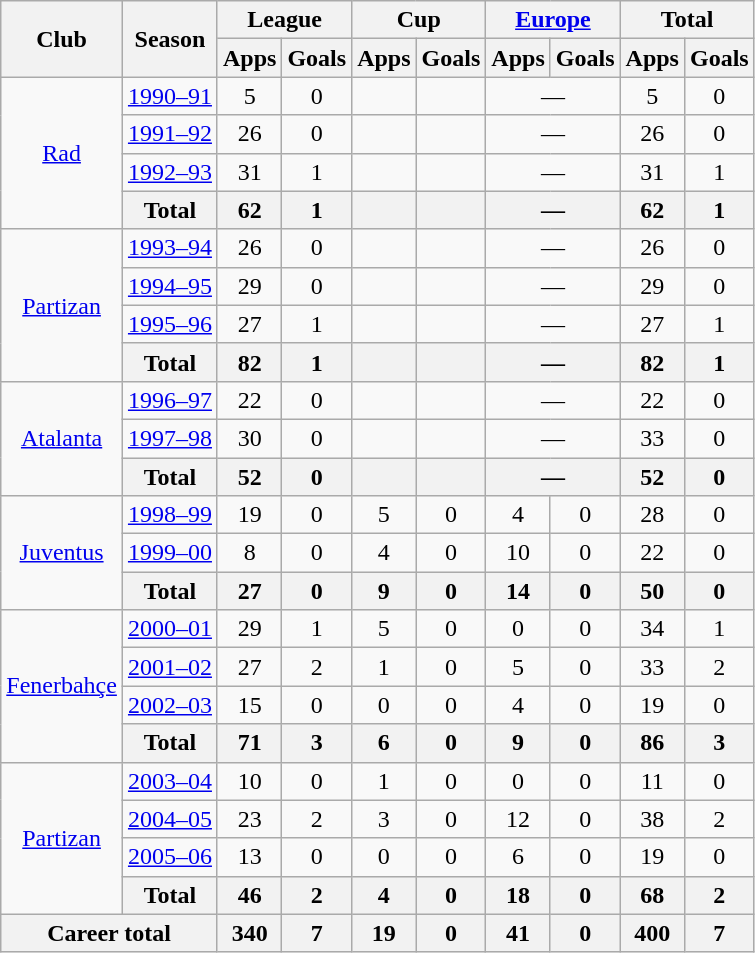<table class="wikitable" style="text-align:center">
<tr>
<th rowspan=2>Club</th>
<th rowspan=2>Season</th>
<th colspan=2>League</th>
<th colspan=2>Cup</th>
<th colspan=2><a href='#'>Europe</a></th>
<th colspan=2>Total</th>
</tr>
<tr>
<th>Apps</th>
<th>Goals</th>
<th>Apps</th>
<th>Goals</th>
<th>Apps</th>
<th>Goals</th>
<th>Apps</th>
<th>Goals</th>
</tr>
<tr>
<td rowspan=4><a href='#'>Rad</a></td>
<td><a href='#'>1990–91</a></td>
<td>5</td>
<td>0</td>
<td></td>
<td></td>
<td colspan="2">—</td>
<td>5</td>
<td>0</td>
</tr>
<tr>
<td><a href='#'>1991–92</a></td>
<td>26</td>
<td>0</td>
<td></td>
<td></td>
<td colspan="2">—</td>
<td>26</td>
<td>0</td>
</tr>
<tr>
<td><a href='#'>1992–93</a></td>
<td>31</td>
<td>1</td>
<td></td>
<td></td>
<td colspan="2">—</td>
<td>31</td>
<td>1</td>
</tr>
<tr>
<th>Total</th>
<th>62</th>
<th>1</th>
<th></th>
<th></th>
<th colspan="2">—</th>
<th>62</th>
<th>1</th>
</tr>
<tr>
<td rowspan=4><a href='#'>Partizan</a></td>
<td><a href='#'>1993–94</a></td>
<td>26</td>
<td>0</td>
<td></td>
<td></td>
<td colspan="2">—</td>
<td>26</td>
<td>0</td>
</tr>
<tr>
<td><a href='#'>1994–95</a></td>
<td>29</td>
<td>0</td>
<td></td>
<td></td>
<td colspan="2">—</td>
<td>29</td>
<td>0</td>
</tr>
<tr>
<td><a href='#'>1995–96</a></td>
<td>27</td>
<td>1</td>
<td></td>
<td></td>
<td colspan="2">—</td>
<td>27</td>
<td>1</td>
</tr>
<tr>
<th>Total</th>
<th>82</th>
<th>1</th>
<th></th>
<th></th>
<th colspan="2">—</th>
<th>82</th>
<th>1</th>
</tr>
<tr>
<td rowspan=3><a href='#'>Atalanta</a></td>
<td><a href='#'>1996–97</a></td>
<td>22</td>
<td>0</td>
<td></td>
<td></td>
<td colspan="2">—</td>
<td>22</td>
<td>0</td>
</tr>
<tr>
<td><a href='#'>1997–98</a></td>
<td>30</td>
<td>0</td>
<td></td>
<td></td>
<td colspan="2">—</td>
<td>33</td>
<td>0</td>
</tr>
<tr>
<th>Total</th>
<th>52</th>
<th>0</th>
<th></th>
<th></th>
<th colspan="2">—</th>
<th>52</th>
<th>0</th>
</tr>
<tr>
<td rowspan=3><a href='#'>Juventus</a></td>
<td><a href='#'>1998–99</a></td>
<td>19</td>
<td>0</td>
<td>5</td>
<td>0</td>
<td>4</td>
<td>0</td>
<td>28</td>
<td>0</td>
</tr>
<tr>
<td><a href='#'>1999–00</a></td>
<td>8</td>
<td>0</td>
<td>4</td>
<td>0</td>
<td>10</td>
<td>0</td>
<td>22</td>
<td>0</td>
</tr>
<tr>
<th>Total</th>
<th>27</th>
<th>0</th>
<th>9</th>
<th>0</th>
<th>14</th>
<th>0</th>
<th>50</th>
<th>0</th>
</tr>
<tr>
<td rowspan=4><a href='#'>Fenerbahçe</a></td>
<td><a href='#'>2000–01</a></td>
<td>29</td>
<td>1</td>
<td>5</td>
<td>0</td>
<td>0</td>
<td>0</td>
<td>34</td>
<td>1</td>
</tr>
<tr>
<td><a href='#'>2001–02</a></td>
<td>27</td>
<td>2</td>
<td>1</td>
<td>0</td>
<td>5</td>
<td>0</td>
<td>33</td>
<td>2</td>
</tr>
<tr>
<td><a href='#'>2002–03</a></td>
<td>15</td>
<td>0</td>
<td>0</td>
<td>0</td>
<td>4</td>
<td>0</td>
<td>19</td>
<td>0</td>
</tr>
<tr>
<th>Total</th>
<th>71</th>
<th>3</th>
<th>6</th>
<th>0</th>
<th>9</th>
<th>0</th>
<th>86</th>
<th>3</th>
</tr>
<tr>
<td rowspan=4><a href='#'>Partizan</a></td>
<td><a href='#'>2003–04</a></td>
<td>10</td>
<td>0</td>
<td>1</td>
<td>0</td>
<td>0</td>
<td>0</td>
<td>11</td>
<td>0</td>
</tr>
<tr>
<td><a href='#'>2004–05</a></td>
<td>23</td>
<td>2</td>
<td>3</td>
<td>0</td>
<td>12</td>
<td>0</td>
<td>38</td>
<td>2</td>
</tr>
<tr>
<td><a href='#'>2005–06</a></td>
<td>13</td>
<td>0</td>
<td>0</td>
<td>0</td>
<td>6</td>
<td>0</td>
<td>19</td>
<td>0</td>
</tr>
<tr>
<th>Total</th>
<th>46</th>
<th>2</th>
<th>4</th>
<th>0</th>
<th>18</th>
<th>0</th>
<th>68</th>
<th>2</th>
</tr>
<tr>
<th colspan=2>Career total</th>
<th>340</th>
<th>7</th>
<th>19</th>
<th>0</th>
<th>41</th>
<th>0</th>
<th>400</th>
<th>7</th>
</tr>
</table>
